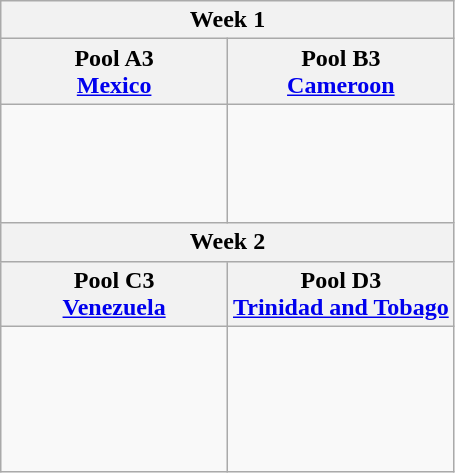<table class="wikitable">
<tr>
<th colspan=3>Week 1</th>
</tr>
<tr>
<th width=50%>Pool A3<br> <a href='#'>Mexico</a></th>
<th width=50%>Pool B3<br> <a href='#'>Cameroon</a></th>
</tr>
<tr>
<td><br><br>
<br>
<br>
</td>
<td><br><br>
<br>
<br>
</td>
</tr>
<tr>
<th colspan=3>Week 2</th>
</tr>
<tr>
<th width=17%>Pool C3<br> <a href='#'>Venezuela</a></th>
<th width=17%>Pool D3<br> <a href='#'>Trinidad and Tobago</a></th>
</tr>
<tr>
<td><br><br>
<br>
<br>
</td>
<td><br><br>
<br>
<br>
<br></td>
</tr>
</table>
